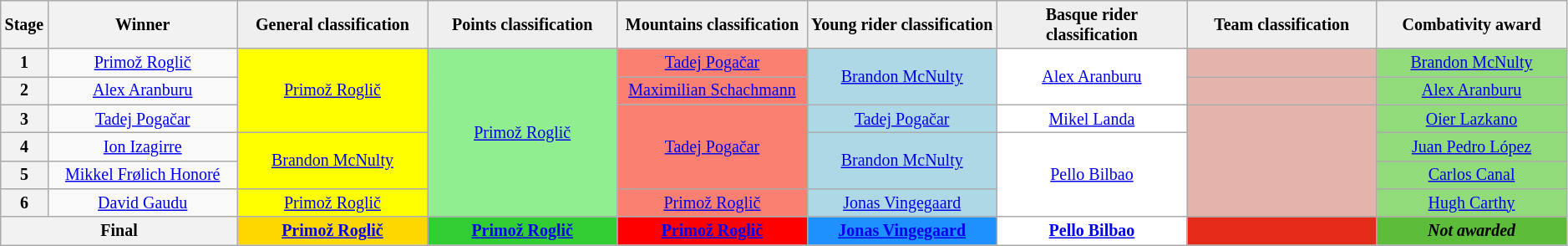<table class="wikitable" style="text-align: center; font-size:smaller;">
<tr>
<th style="width:1%;">Stage</th>
<th style="width:12%;">Winner</th>
<th style="background:#efefef; width:12%;">General classification<br></th>
<th style="background:#efefef; width:12%;">Points classification<br></th>
<th style="background:#efefef; width:12%;">Mountains classification<br></th>
<th style="background:#efefef; width:12%;">Young rider classification<br></th>
<th style="background:#efefef; width:12%;">Basque rider classification<br></th>
<th style="background:#efefef; width:12%;">Team classification<br></th>
<th style="background:#efefef; width:12%;">Combativity award<br></th>
</tr>
<tr>
<th>1</th>
<td><a href='#'>Primož Roglič</a></td>
<td style="background:yellow;" rowspan="3"><a href='#'>Primož Roglič</a></td>
<td style="background:lightgreen;" rowspan="6"><a href='#'>Primož Roglič</a></td>
<td style="background:salmon;"><a href='#'>Tadej Pogačar</a></td>
<td style="background:lightblue;" rowspan="2"><a href='#'>Brandon McNulty</a></td>
<td style="background:white;" rowspan="2"><a href='#'>Alex Aranburu</a></td>
<td style="background:#E4B3AB;"></td>
<td style="background:#91DB7A;"><a href='#'>Brandon McNulty</a></td>
</tr>
<tr>
<th>2</th>
<td><a href='#'>Alex Aranburu</a></td>
<td style="background:salmon;"><a href='#'>Maximilian Schachmann</a></td>
<td style="background:#E4B3AB;"></td>
<td style="background:#91DB7A;"><a href='#'>Alex Aranburu</a></td>
</tr>
<tr>
<th>3</th>
<td><a href='#'>Tadej Pogačar</a></td>
<td style="background:salmon;" rowspan="3"><a href='#'>Tadej Pogačar</a></td>
<td style="background:lightblue;"><a href='#'>Tadej Pogačar</a></td>
<td style="background:white;"><a href='#'>Mikel Landa</a></td>
<td style="background:#E4B3AB;" rowspan="4"></td>
<td style="background:#91DB7A;"><a href='#'>Oier Lazkano</a></td>
</tr>
<tr>
<th>4</th>
<td><a href='#'>Ion Izagirre</a></td>
<td style="background:yellow;" rowspan="2"><a href='#'>Brandon McNulty</a></td>
<td style="background:lightblue;" rowspan="2"><a href='#'>Brandon McNulty</a></td>
<td style="background:white;" rowspan="3"><a href='#'>Pello Bilbao</a></td>
<td style="background:#91DB7A;"><a href='#'>Juan Pedro López</a></td>
</tr>
<tr>
<th>5</th>
<td><a href='#'>Mikkel Frølich Honoré</a></td>
<td style="background:#91DB7A;"><a href='#'>Carlos Canal</a></td>
</tr>
<tr>
<th>6</th>
<td><a href='#'>David Gaudu</a></td>
<td style="background:yellow;"><a href='#'>Primož Roglič</a></td>
<td style="background:salmon;"><a href='#'>Primož Roglič</a></td>
<td style="background:lightblue;"><a href='#'>Jonas Vingegaard</a></td>
<td style="background:#91DB7A;"><a href='#'>Hugh Carthy</a></td>
</tr>
<tr>
<th colspan="2">Final</th>
<th style="background-color:gold;"><a href='#'>Primož Roglič</a></th>
<th style="background:limegreen;"><a href='#'>Primož Roglič</a></th>
<th style="background-color:red;"><a href='#'>Primož Roglič</a></th>
<th style="background:dodgerblue;"><a href='#'>Jonas Vingegaard</a></th>
<th style="background:#fff;"><a href='#'>Pello Bilbao</a></th>
<th style="background:#E42A19;"></th>
<th style="background:#5DBC3A;"><em>Not awarded</em></th>
</tr>
</table>
